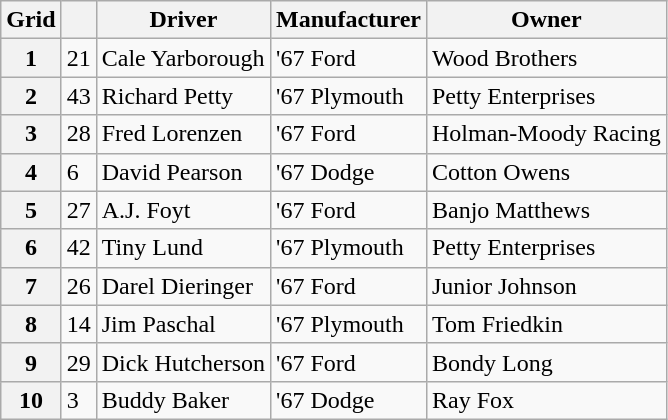<table class="wikitable">
<tr>
<th>Grid</th>
<th></th>
<th>Driver</th>
<th>Manufacturer</th>
<th>Owner</th>
</tr>
<tr>
<th>1</th>
<td>21</td>
<td>Cale Yarborough</td>
<td>'67 Ford</td>
<td>Wood Brothers</td>
</tr>
<tr>
<th>2</th>
<td>43</td>
<td>Richard Petty</td>
<td>'67 Plymouth</td>
<td>Petty Enterprises</td>
</tr>
<tr>
<th>3</th>
<td>28</td>
<td>Fred Lorenzen</td>
<td>'67 Ford</td>
<td>Holman-Moody Racing</td>
</tr>
<tr>
<th>4</th>
<td>6</td>
<td>David Pearson</td>
<td>'67 Dodge</td>
<td>Cotton Owens</td>
</tr>
<tr>
<th>5</th>
<td>27</td>
<td>A.J. Foyt</td>
<td>'67 Ford</td>
<td>Banjo Matthews</td>
</tr>
<tr>
<th>6</th>
<td>42</td>
<td>Tiny Lund</td>
<td>'67 Plymouth</td>
<td>Petty Enterprises</td>
</tr>
<tr>
<th>7</th>
<td>26</td>
<td>Darel Dieringer</td>
<td>'67 Ford</td>
<td>Junior Johnson</td>
</tr>
<tr>
<th>8</th>
<td>14</td>
<td>Jim Paschal</td>
<td>'67 Plymouth</td>
<td>Tom Friedkin</td>
</tr>
<tr>
<th>9</th>
<td>29</td>
<td>Dick Hutcherson</td>
<td>'67 Ford</td>
<td>Bondy Long</td>
</tr>
<tr>
<th>10</th>
<td>3</td>
<td>Buddy Baker</td>
<td>'67 Dodge</td>
<td>Ray Fox</td>
</tr>
</table>
